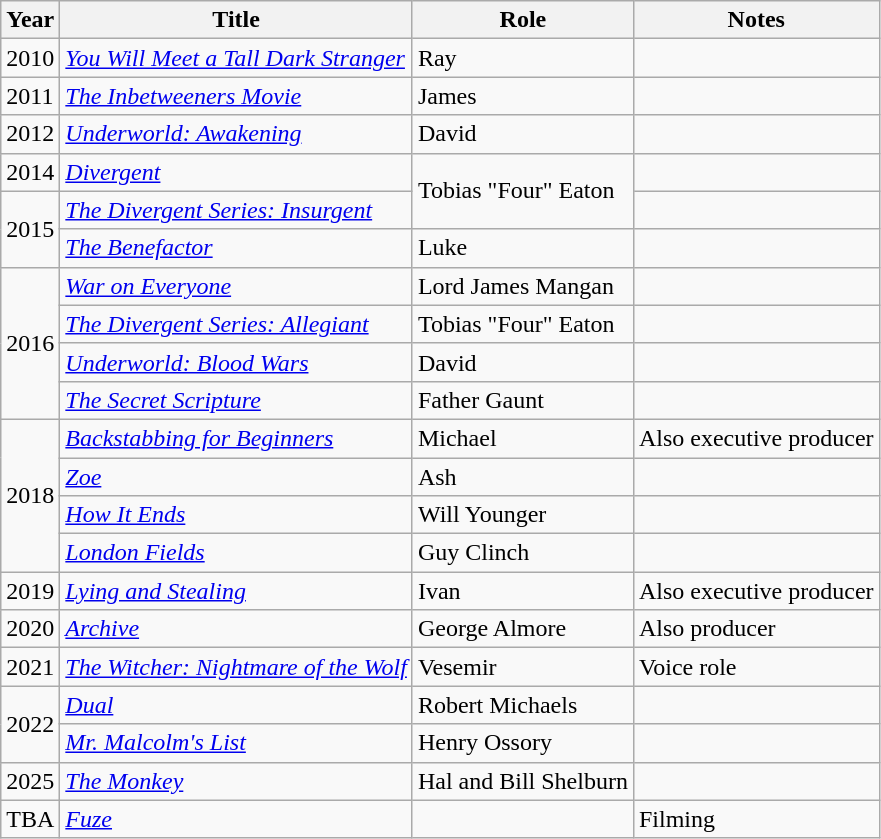<table class="wikitable">
<tr>
<th>Year</th>
<th>Title</th>
<th>Role</th>
<th>Notes</th>
</tr>
<tr>
<td>2010</td>
<td><em><a href='#'>You Will Meet a Tall Dark Stranger</a></em></td>
<td>Ray</td>
<td></td>
</tr>
<tr>
<td>2011</td>
<td><em><a href='#'>The Inbetweeners Movie</a></em></td>
<td>James</td>
<td></td>
</tr>
<tr>
<td>2012</td>
<td><em><a href='#'>Underworld: Awakening</a></em></td>
<td>David</td>
<td></td>
</tr>
<tr>
<td>2014</td>
<td><em><a href='#'>Divergent</a></em></td>
<td rowspan="2">Tobias "Four" Eaton</td>
<td></td>
</tr>
<tr>
<td rowspan="2">2015</td>
<td><em><a href='#'>The Divergent Series: Insurgent</a></em></td>
<td></td>
</tr>
<tr>
<td><em><a href='#'>The Benefactor</a></em></td>
<td>Luke</td>
<td></td>
</tr>
<tr>
<td rowspan="4">2016</td>
<td><em><a href='#'>War on Everyone</a></em></td>
<td>Lord James Mangan</td>
<td></td>
</tr>
<tr>
<td><em><a href='#'>The Divergent Series: Allegiant</a></em></td>
<td>Tobias "Four" Eaton</td>
<td></td>
</tr>
<tr>
<td><em><a href='#'>Underworld: Blood Wars</a></em></td>
<td>David</td>
<td></td>
</tr>
<tr>
<td><a href='#'><em>The Secret Scripture</em></a></td>
<td>Father Gaunt</td>
<td></td>
</tr>
<tr>
<td rowspan="4">2018</td>
<td><em><a href='#'>Backstabbing for Beginners</a></em></td>
<td>Michael</td>
<td>Also executive producer</td>
</tr>
<tr>
<td><em><a href='#'>Zoe</a></em></td>
<td>Ash</td>
<td></td>
</tr>
<tr>
<td><em><a href='#'>How It Ends</a></em></td>
<td>Will Younger</td>
<td></td>
</tr>
<tr>
<td><em><a href='#'>London Fields</a></em></td>
<td>Guy Clinch</td>
<td></td>
</tr>
<tr>
<td>2019</td>
<td><em><a href='#'>Lying and Stealing</a></em></td>
<td>Ivan</td>
<td>Also executive producer</td>
</tr>
<tr>
<td>2020</td>
<td><em><a href='#'>Archive</a></em></td>
<td>George Almore</td>
<td>Also producer</td>
</tr>
<tr>
<td>2021</td>
<td><em><a href='#'>The Witcher: Nightmare of the Wolf</a></em></td>
<td>Vesemir</td>
<td>Voice role</td>
</tr>
<tr>
<td rowspan="2">2022</td>
<td><em><a href='#'>Dual</a></em></td>
<td>Robert Michaels</td>
<td></td>
</tr>
<tr>
<td><em><a href='#'>Mr. Malcolm's List</a></em></td>
<td>Henry Ossory</td>
<td></td>
</tr>
<tr>
<td>2025</td>
<td><em><a href='#'>The Monkey</a></em></td>
<td>Hal and Bill Shelburn</td>
<td></td>
</tr>
<tr>
<td>TBA</td>
<td><em><a href='#'>Fuze</a></em></td>
<td></td>
<td>Filming</td>
</tr>
</table>
